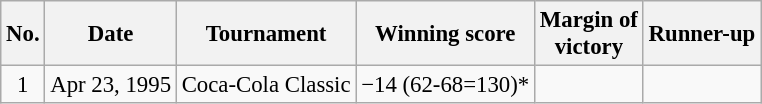<table class="wikitable" style="font-size:95%;">
<tr>
<th>No.</th>
<th>Date</th>
<th>Tournament</th>
<th>Winning score</th>
<th>Margin of<br>victory</th>
<th>Runner-up</th>
</tr>
<tr>
<td align=center>1</td>
<td align=right>Apr 23, 1995</td>
<td>Coca-Cola Classic</td>
<td>−14 (62-68=130)*</td>
<td></td>
<td></td>
</tr>
</table>
